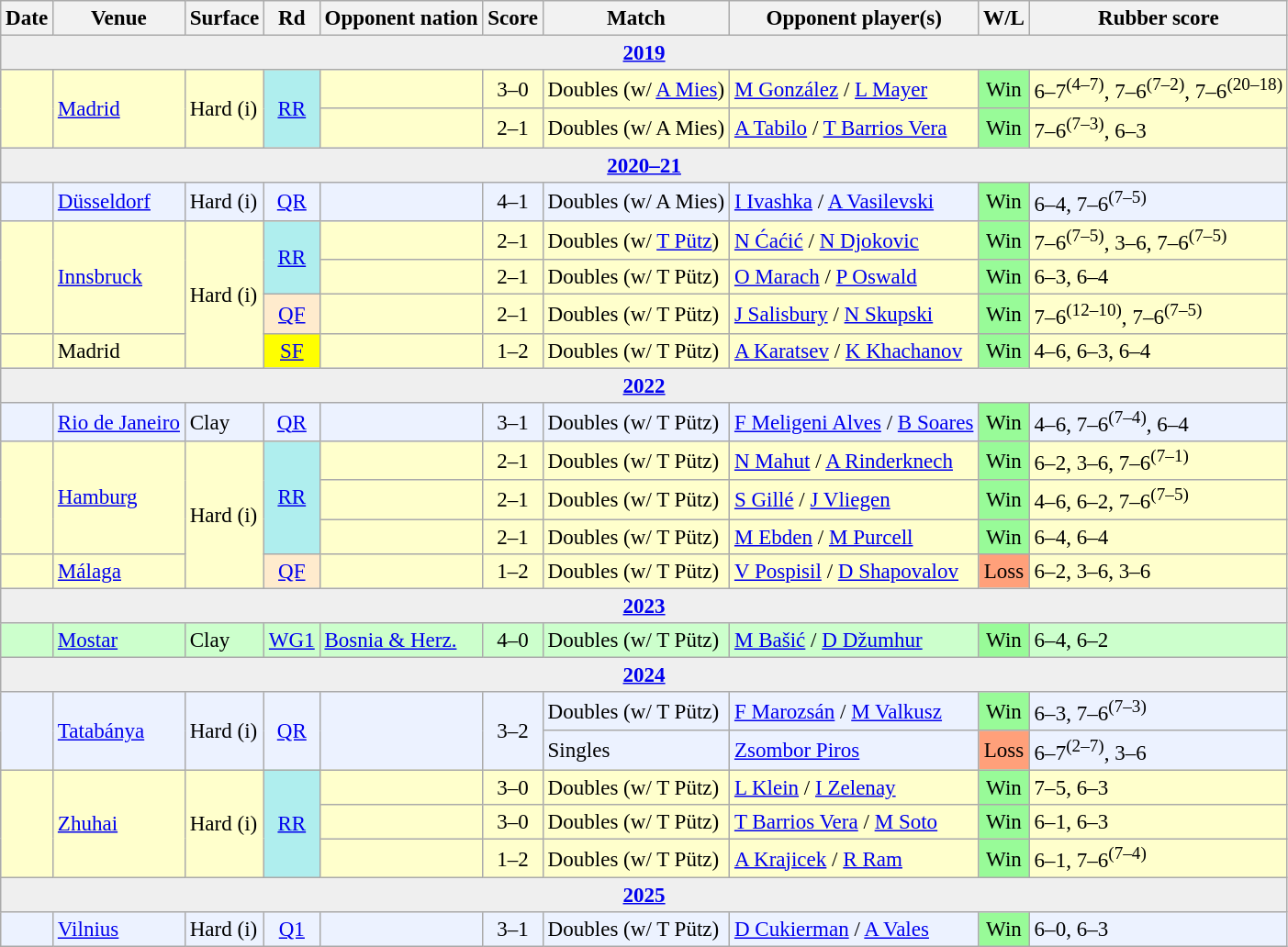<table class="wikitable nowrap" style=font-size:96%>
<tr>
<th>Date</th>
<th>Venue</th>
<th>Surface</th>
<th>Rd</th>
<th>Opponent nation</th>
<th>Score</th>
<th>Match</th>
<th>Opponent player(s)</th>
<th>W/L</th>
<th>Rubber score</th>
</tr>
<tr bgcolor="efefef">
<td colspan=10 align="center"><strong><a href='#'>2019</a></strong></td>
</tr>
<tr bgcolor="ffffcc">
<td rowspan="2"></td>
<td rowspan="2"><a href='#'>Madrid</a></td>
<td rowspan="2">Hard (i)</td>
<td rowspan="2" align="center" bgcolor="afeeee"><a href='#'>RR</a></td>
<td></td>
<td align="center">3–0</td>
<td>Doubles (w/ <a href='#'>A Mies</a>)</td>
<td><a href='#'>M González</a> / <a href='#'>L Mayer</a></td>
<td bgcolor="98fb98" align="center">Win</td>
<td>6–7<sup>(4–7)</sup>, 7–6<sup>(7–2)</sup>, 7–6<sup>(20–18)</sup></td>
</tr>
<tr bgcolor="ffffcc">
<td></td>
<td align="center">2–1</td>
<td>Doubles (w/ A Mies)</td>
<td><a href='#'>A Tabilo</a> / <a href='#'>T Barrios Vera</a></td>
<td bgcolor="98fb98" align="center">Win</td>
<td>7–6<sup>(7–3)</sup>, 6–3</td>
</tr>
<tr bgcolor="efefef">
<td colspan=10 align="center"><strong><a href='#'>2020–21</a></strong></td>
</tr>
<tr bgcolor="ecf2ff">
<td></td>
<td><a href='#'>Düsseldorf</a></td>
<td>Hard (i)</td>
<td align="center"><a href='#'>QR</a></td>
<td></td>
<td align="center">4–1</td>
<td>Doubles (w/ A Mies)</td>
<td><a href='#'>I Ivashka</a> / <a href='#'>A Vasilevski</a></td>
<td bgcolor="98fb98" align="center">Win</td>
<td>6–4, 7–6<sup>(7–5)</sup></td>
</tr>
<tr bgcolor="ffffcc">
<td rowspan="3"></td>
<td rowspan="3"><a href='#'>Innsbruck</a></td>
<td rowspan="4">Hard (i)</td>
<td rowspan="2" align="center" bgcolor="afeeee"><a href='#'>RR</a></td>
<td></td>
<td align="center">2–1</td>
<td>Doubles (w/ <a href='#'>T Pütz</a>)</td>
<td><a href='#'>N Ćaćić</a> / <a href='#'>N Djokovic</a></td>
<td bgcolor="98fb98" align="center">Win</td>
<td>7–6<sup>(7–5)</sup>, 3–6, 7–6<sup>(7–5)</sup></td>
</tr>
<tr bgcolor="ffffcc">
<td></td>
<td align="center">2–1</td>
<td>Doubles (w/ T Pütz)</td>
<td><a href='#'>O Marach</a> / <a href='#'>P Oswald</a></td>
<td bgcolor="98fb98" align="center">Win</td>
<td>6–3, 6–4</td>
</tr>
<tr bgcolor="ffffcc">
<td align="center" bgcolor="ffebcd"><a href='#'>QF</a></td>
<td></td>
<td align="center">2–1</td>
<td>Doubles (w/ T Pütz)</td>
<td><a href='#'>J Salisbury</a> / <a href='#'>N Skupski</a></td>
<td bgcolor="98fb98" align="center">Win</td>
<td>7–6<sup>(12–10)</sup>, 7–6<sup>(7–5)</sup></td>
</tr>
<tr bgcolor="ffffcc">
<td></td>
<td>Madrid</td>
<td align="center" bgcolor="yellow"><a href='#'>SF</a></td>
<td></td>
<td align="center">1–2</td>
<td>Doubles (w/ T Pütz)</td>
<td><a href='#'>A Karatsev</a> / <a href='#'>K Khachanov</a></td>
<td bgcolor="98fb98" align="center">Win</td>
<td>4–6, 6–3, 6–4</td>
</tr>
<tr bgcolor=efefef class=sortbottom>
<td colspan=10 align=center><strong><a href='#'>2022</a></strong></td>
</tr>
<tr bgcolor=ecf2ff>
<td></td>
<td><a href='#'>Rio de Janeiro</a></td>
<td>Clay</td>
<td align=center><a href='#'>QR</a></td>
<td></td>
<td align=center>3–1</td>
<td>Doubles (w/ T Pütz)</td>
<td><a href='#'>F Meligeni Alves</a> / <a href='#'>B Soares</a></td>
<td bgcolor=98FB98 align=center>Win</td>
<td>4–6, 7–6<sup>(7–4)</sup>, 6–4</td>
</tr>
<tr bgcolor="ffffcc">
<td rowspan="3"></td>
<td rowspan="3"><a href='#'>Hamburg</a></td>
<td rowspan="4">Hard (i)</td>
<td rowspan="3" align="center" bgcolor="afeeee"><a href='#'>RR</a></td>
<td></td>
<td align="center">2–1</td>
<td>Doubles (w/ T Pütz)</td>
<td><a href='#'>N Mahut</a> / <a href='#'>A Rinderknech</a></td>
<td bgcolor=98FB98 align=center>Win</td>
<td>6–2, 3–6, 7–6<sup>(7–1)</sup></td>
</tr>
<tr bgcolor="ffffcc">
<td></td>
<td align="center">2–1</td>
<td>Doubles (w/ T Pütz)</td>
<td><a href='#'>S Gillé</a> / <a href='#'>J Vliegen</a></td>
<td bgcolor=98FB98 align=center>Win</td>
<td>4–6, 6–2, 7–6<sup>(7–5)</sup></td>
</tr>
<tr bgcolor="ffffcc">
<td></td>
<td align="center">2–1</td>
<td>Doubles (w/ T Pütz)</td>
<td><a href='#'>M Ebden</a> / <a href='#'>M Purcell</a></td>
<td bgcolor=98FB98 align=center>Win</td>
<td>6–4, 6–4</td>
</tr>
<tr bgcolor="ffffcc">
<td></td>
<td><a href='#'>Málaga</a></td>
<td align="center" bgcolor="ffebcd"><a href='#'>QF</a></td>
<td></td>
<td align="center">1–2</td>
<td>Doubles (w/ T Pütz)</td>
<td><a href='#'>V Pospisil</a> / <a href='#'>D Shapovalov</a></td>
<td bgcolor=FFA07A align=center>Loss</td>
<td>6–2, 3–6, 3–6</td>
</tr>
<tr bgcolor=efefef class=sortbottom>
<td colspan=10 align=center><strong><a href='#'>2023</a></strong></td>
</tr>
<tr bgcolor="ccffcc">
<td></td>
<td><a href='#'>Mostar</a></td>
<td>Clay</td>
<td align="center"><a href='#'>WG1</a></td>
<td> <a href='#'>Bosnia & Herz.</a></td>
<td align="center">4–0</td>
<td>Doubles (w/ T Pütz)</td>
<td><a href='#'>M Bašić</a> / <a href='#'>D Džumhur</a></td>
<td bgcolor=98FB98 align=center>Win</td>
<td>6–4, 6–2</td>
</tr>
<tr bgcolor="efefef">
<td colspan=10 align="center"><strong><a href='#'>2024</a></strong></td>
</tr>
<tr bgcolor="ecf2ff">
<td rowspan=2></td>
<td rowspan=2><a href='#'>Tatabánya</a></td>
<td rowspan=2>Hard (i)</td>
<td rowspan=2 align="center"><a href='#'>QR</a></td>
<td rowspan=2></td>
<td rowspan=2 align="center">3–2</td>
<td>Doubles (w/ T Pütz)</td>
<td><a href='#'>F Marozsán</a> / <a href='#'>M Valkusz</a></td>
<td bgcolor=98FB98 align=center>Win</td>
<td>6–3, 7–6<sup>(7–3)</sup></td>
</tr>
<tr bgcolor="ecf2ff">
<td>Singles</td>
<td><a href='#'>Zsombor Piros</a></td>
<td bgcolor=FFA07A align=center>Loss</td>
<td>6–7<sup>(2–7)</sup>, 3–6</td>
</tr>
<tr bgcolor="ffffcc">
<td rowspan="3"></td>
<td rowspan="3"><a href='#'>Zhuhai</a></td>
<td rowspan="3">Hard (i)</td>
<td rowspan="3" align="center" bgcolor="afeeee"><a href='#'>RR</a></td>
<td></td>
<td align="center">3–0</td>
<td>Doubles (w/ T Pütz)</td>
<td><a href='#'>L Klein</a> / <a href='#'>I Zelenay</a></td>
<td bgcolor=98FB98 align=center>Win</td>
<td>7–5, 6–3</td>
</tr>
<tr bgcolor="ffffcc">
<td></td>
<td align="center">3–0</td>
<td>Doubles (w/ T Pütz)</td>
<td><a href='#'>T Barrios Vera</a> / <a href='#'>M Soto</a></td>
<td bgcolor=98FB98 align=center>Win</td>
<td>6–1, 6–3</td>
</tr>
<tr bgcolor="ffffcc">
<td></td>
<td align="center">1–2</td>
<td>Doubles (w/ T Pütz)</td>
<td><a href='#'>A Krajicek</a> / <a href='#'>R Ram</a></td>
<td bgcolor=98FB98 align=center>Win</td>
<td>6–1, 7–6<sup>(7–4)</sup></td>
</tr>
<tr bgcolor="efefef">
<td colspan=10 align="center"><strong><a href='#'>2025</a></strong></td>
</tr>
<tr bgcolor="ecf2ff">
<td></td>
<td><a href='#'>Vilnius</a></td>
<td>Hard (i)</td>
<td align=center><a href='#'>Q1</a></td>
<td></td>
<td align="center">3–1</td>
<td>Doubles (w/ T Pütz)</td>
<td><a href='#'>D Cukierman</a> / <a href='#'>A Vales</a></td>
<td bgcolor=98FB98 align=center>Win</td>
<td>6–0, 6–3</td>
</tr>
</table>
